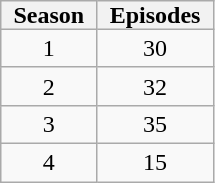<table class="wikitable" style="text-align: center;">
<tr>
<th style="padding: 0 8px;">Season</th>
<th style="padding: 0 8px;">Episodes</th>
</tr>
<tr>
<td>1</td>
<td style="padding: 0 8px;">30</td>
</tr>
<tr>
<td>2</td>
<td>32</td>
</tr>
<tr>
<td>3</td>
<td>35</td>
</tr>
<tr>
<td>4</td>
<td>15</td>
</tr>
</table>
